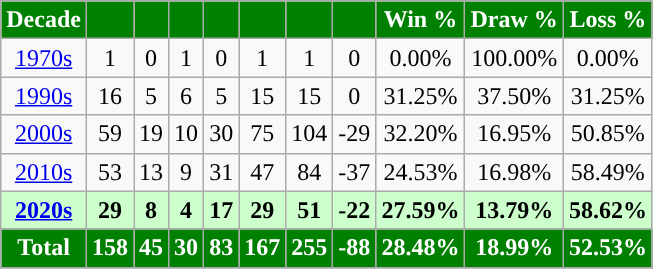<table class="wikitable sortable" style="text-align:center">
<tr>
<th style="background-color:#008000; color:white; ">Decade</th>
<th style="background-color:#008000; color:white; "></th>
<th style="background-color:#008000; color:white; "></th>
<th style="background-color:#008000; color:white; "></th>
<th style="background-color:#008000; color:white; "></th>
<th style="background-color:#008000; color:white; "></th>
<th style="background-color:#008000; color:white; "></th>
<th style="background-color:#008000; color:white; "></th>
<th style="background-color:#008000; color:white; ">Win %</th>
<th style="background-color:#008000; color:white; ">Draw %</th>
<th style="background-color:#008000; color:white; ">Loss %</th>
</tr>
<tr>
<td><a href='#'>1970s</a></td>
<td>1</td>
<td>0</td>
<td>1</td>
<td>0</td>
<td>1</td>
<td>1</td>
<td>0</td>
<td>0.00%</td>
<td>100.00%</td>
<td>0.00%</td>
</tr>
<tr>
<td><a href='#'>1990s</a></td>
<td>16</td>
<td>5</td>
<td>6</td>
<td>5</td>
<td>15</td>
<td>15</td>
<td>0</td>
<td>31.25%</td>
<td>37.50%</td>
<td>31.25%</td>
</tr>
<tr>
<td><a href='#'>2000s</a></td>
<td>59</td>
<td>19</td>
<td>10</td>
<td>30</td>
<td>75</td>
<td>104</td>
<td>-29</td>
<td>32.20%</td>
<td>16.95%</td>
<td>50.85%</td>
</tr>
<tr>
<td><a href='#'>2010s</a></td>
<td>53</td>
<td>13</td>
<td>9</td>
<td>31</td>
<td>47</td>
<td>84</td>
<td>-37</td>
<td>24.53%</td>
<td>16.98%</td>
<td>58.49%</td>
</tr>
<tr bgcolor=#CFC>
<td><strong><a href='#'>2020s</a></strong></td>
<td><strong>29</strong></td>
<td><strong>8</strong></td>
<td><strong>4</strong></td>
<td><strong>17</strong></td>
<td><strong>29</strong></td>
<td><strong>51</strong></td>
<td><strong>-22</strong></td>
<td><strong>27.59%</strong></td>
<td><strong>13.79%</strong></td>
<td><strong>58.62%</strong></td>
</tr>
<tr class="sortbottom">
<th style="background-color:#008000; color:white; "><strong>Total</strong></th>
<th style="background-color:#008000; color:white; "><strong>158</strong></th>
<th style="background-color:#008000; color:white; "><strong>45</strong></th>
<th style="background-color:#008000; color:white; "><strong>30</strong></th>
<th style="background-color:#008000; color:white; "><strong>83</strong></th>
<th style="background-color:#008000; color:white; "><strong>167</strong></th>
<th style="background-color:#008000; color:white; "><strong>255</strong></th>
<th style="background-color:#008000; color:white; "><strong>-88</strong></th>
<th style="background-color:#008000; color:white; "><strong>28.48%</strong></th>
<th style="background-color:#008000; color:white; "><strong>18.99%</strong></th>
<th style="background-color:#008000; color:white; "><strong>52.53%</strong></th>
</tr>
<tr>
</tr>
</table>
